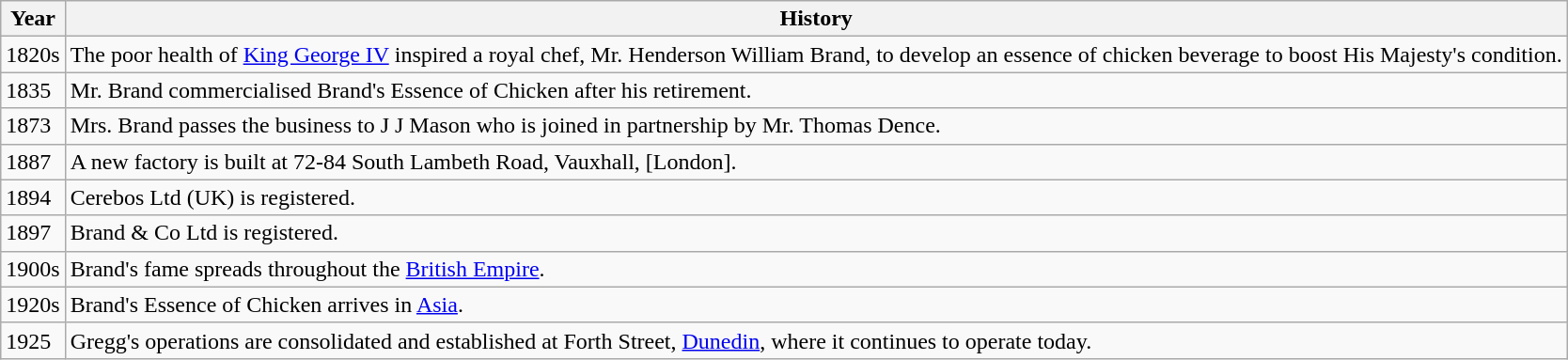<table class="wikitable sortable">
<tr>
<th>Year</th>
<th>History</th>
</tr>
<tr>
<td>1820s</td>
<td>The poor health of <a href='#'>King George IV</a> inspired a royal chef, Mr. Henderson William Brand, to develop an essence of chicken beverage to boost His Majesty's condition.</td>
</tr>
<tr>
<td>1835</td>
<td>Mr. Brand commercialised Brand's Essence of Chicken after his retirement.</td>
</tr>
<tr>
<td>1873</td>
<td>Mrs. Brand passes the business to J J Mason who is joined in partnership by Mr. Thomas Dence.</td>
</tr>
<tr>
<td>1887</td>
<td>A new factory is built at 72-84 South Lambeth Road, Vauxhall, [London].</td>
</tr>
<tr>
<td>1894</td>
<td>Cerebos Ltd (UK) is registered.</td>
</tr>
<tr>
<td>1897</td>
<td>Brand & Co Ltd is registered.</td>
</tr>
<tr>
<td>1900s</td>
<td>Brand's fame spreads throughout the <a href='#'>British Empire</a>.</td>
</tr>
<tr>
<td>1920s</td>
<td>Brand's Essence of Chicken arrives in <a href='#'>Asia</a>.</td>
</tr>
<tr>
<td>1925</td>
<td>Gregg's operations are consolidated and established at Forth Street, <a href='#'>Dunedin</a>, where it continues to operate today.</td>
</tr>
</table>
